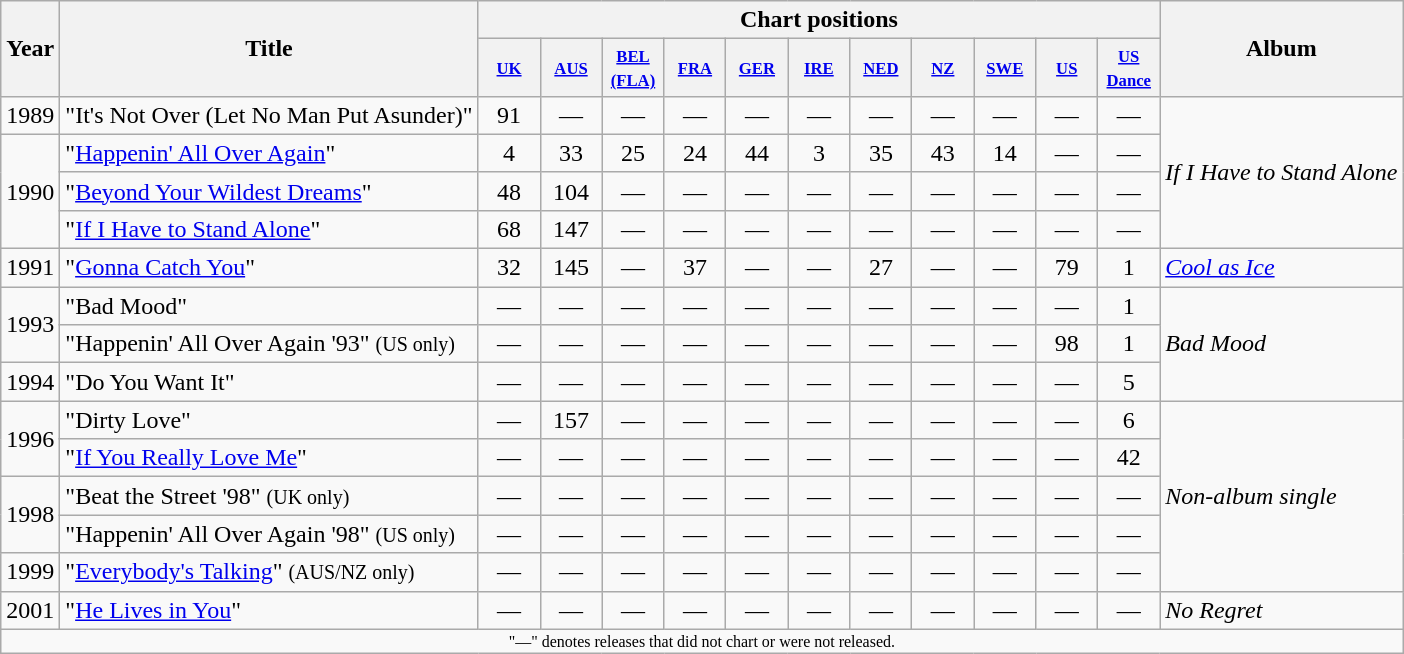<table class="wikitable" style=text-align:center;>
<tr>
<th rowspan="2">Year</th>
<th rowspan="2">Title</th>
<th colspan="11">Chart positions</th>
<th rowspan="2">Album</th>
</tr>
<tr style="font-size:smaller;">
<th width="35"><small><a href='#'>UK</a></small><br></th>
<th width="35"><small><a href='#'>AUS</a><br></small></th>
<th width="35"><small><a href='#'>BEL<br>(FLA)</a></small><br></th>
<th width="35"><small><a href='#'>FRA</a></small><br></th>
<th width="35"><small><a href='#'>GER</a></small><br></th>
<th width="35"><small><a href='#'>IRE</a></small><br></th>
<th width="35"><small><a href='#'>NED</a></small><br></th>
<th width="35"><small><a href='#'>NZ</a></small><br></th>
<th width="35"><small><a href='#'>SWE</a></small><br></th>
<th width="35"><small><a href='#'>US</a></small><br></th>
<th width="35"><small><a href='#'>US Dance</a></small><br></th>
</tr>
<tr>
<td rowspan="1">1989</td>
<td align=left>"It's Not Over (Let No Man Put Asunder)"</td>
<td>91</td>
<td>—</td>
<td>—</td>
<td>—</td>
<td>—</td>
<td>—</td>
<td>—</td>
<td>—</td>
<td>—</td>
<td>—</td>
<td>—</td>
<td align="left" rowspan="4"><em>If I Have to Stand Alone</em></td>
</tr>
<tr>
<td rowspan="3">1990</td>
<td align=left>"<a href='#'>Happenin' All Over Again</a>"</td>
<td>4</td>
<td>33</td>
<td>25</td>
<td>24</td>
<td>44</td>
<td>3</td>
<td>35</td>
<td>43</td>
<td>14</td>
<td>—</td>
<td>—</td>
</tr>
<tr>
<td align=left>"<a href='#'>Beyond Your Wildest Dreams</a>"</td>
<td>48</td>
<td>104</td>
<td>—</td>
<td>—</td>
<td>—</td>
<td>—</td>
<td>—</td>
<td>—</td>
<td>—</td>
<td>—</td>
<td>—</td>
</tr>
<tr>
<td align=left>"<a href='#'>If I Have to Stand Alone</a>"</td>
<td>68</td>
<td>147</td>
<td>—</td>
<td>—</td>
<td>—</td>
<td>—</td>
<td>—</td>
<td>—</td>
<td>—</td>
<td>—</td>
<td>—</td>
</tr>
<tr>
<td>1991</td>
<td align=left>"<a href='#'>Gonna Catch You</a>"</td>
<td>32</td>
<td>145</td>
<td>—</td>
<td>37</td>
<td>—</td>
<td>—</td>
<td>27</td>
<td>—</td>
<td>—</td>
<td>79</td>
<td>1</td>
<td align="left" rowspan="1"><em><a href='#'>Cool as Ice</a></em></td>
</tr>
<tr>
<td rowspan="2">1993</td>
<td align=left>"Bad Mood"</td>
<td>—</td>
<td>—</td>
<td>—</td>
<td>—</td>
<td>—</td>
<td>—</td>
<td>—</td>
<td>—</td>
<td>—</td>
<td>—</td>
<td>1</td>
<td align="left" rowspan="3"><em>Bad Mood</em></td>
</tr>
<tr>
<td align=left>"Happenin' All Over Again '93" <small>(US only)</small></td>
<td>—</td>
<td>—</td>
<td>—</td>
<td>—</td>
<td>—</td>
<td>—</td>
<td>—</td>
<td>—</td>
<td>—</td>
<td>98</td>
<td>1</td>
</tr>
<tr>
<td>1994</td>
<td align=left>"Do You Want It"</td>
<td>—</td>
<td>—</td>
<td>—</td>
<td>—</td>
<td>—</td>
<td>—</td>
<td>—</td>
<td>—</td>
<td>—</td>
<td>—</td>
<td>5</td>
</tr>
<tr>
<td rowspan="2">1996</td>
<td align=left>"Dirty Love"</td>
<td>—</td>
<td>157</td>
<td>—</td>
<td>—</td>
<td>—</td>
<td>—</td>
<td>—</td>
<td>—</td>
<td>—</td>
<td>—</td>
<td>6</td>
<td align="left" rowspan="5"><em>Non-album single</em></td>
</tr>
<tr>
<td align=left>"<a href='#'>If You Really Love Me</a>"</td>
<td>—</td>
<td>—</td>
<td>—</td>
<td>—</td>
<td>—</td>
<td>—</td>
<td>—</td>
<td>—</td>
<td>—</td>
<td>—</td>
<td>42</td>
</tr>
<tr>
<td rowspan="2">1998</td>
<td align=left>"Beat the Street '98" <small>(UK only)</small></td>
<td>—</td>
<td>—</td>
<td>—</td>
<td>—</td>
<td>—</td>
<td>—</td>
<td>—</td>
<td>—</td>
<td>—</td>
<td>—</td>
<td>—</td>
</tr>
<tr>
<td align=left>"Happenin' All Over Again '98" <small>(US only)</small></td>
<td>—</td>
<td>—</td>
<td>—</td>
<td>—</td>
<td>—</td>
<td>—</td>
<td>—</td>
<td>—</td>
<td>—</td>
<td>—</td>
<td>—</td>
</tr>
<tr>
<td>1999</td>
<td align=left>"<a href='#'>Everybody's Talking</a>" <small>(AUS/NZ only)</small></td>
<td>—</td>
<td>—</td>
<td>—</td>
<td>—</td>
<td>—</td>
<td>—</td>
<td>—</td>
<td>—</td>
<td>—</td>
<td>—</td>
<td>—</td>
</tr>
<tr>
<td>2001</td>
<td align=left>"<a href='#'>He Lives in You</a>"</td>
<td>—</td>
<td>—</td>
<td>—</td>
<td>—</td>
<td>—</td>
<td>—</td>
<td>—</td>
<td>—</td>
<td>—</td>
<td>—</td>
<td>—</td>
<td align="left" rowspan="1"><em>No Regret</em></td>
</tr>
<tr>
<td align="center" colspan="15" style="font-size:8pt">"—" denotes releases that did not chart or were not released.</td>
</tr>
</table>
